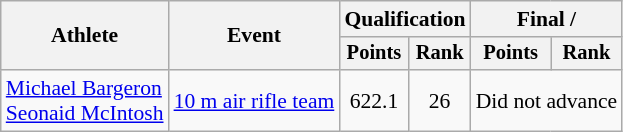<table class="wikitable" style="text-align:center; font-size:90%">
<tr>
<th rowspan="2">Athlete</th>
<th rowspan="2">Event</th>
<th colspan=2>Qualification</th>
<th colspan=2>Final / </th>
</tr>
<tr style="font-size:95%">
<th>Points</th>
<th>Rank</th>
<th>Points</th>
<th>Rank</th>
</tr>
<tr>
<td align=left><a href='#'>Michael Bargeron</a><br><a href='#'>Seonaid McIntosh</a></td>
<td align=left><a href='#'>10 m air rifle team</a></td>
<td>622.1</td>
<td>26</td>
<td colspan=2>Did not advance</td>
</tr>
</table>
